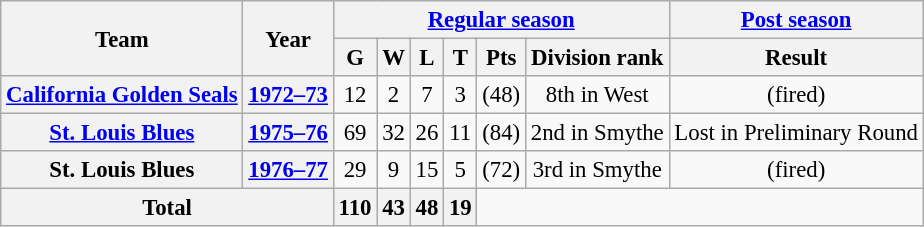<table class="wikitable" style="font-size: 95%; text-align:center;">
<tr>
<th rowspan="2">Team</th>
<th rowspan="2">Year</th>
<th colspan="6"><a href='#'>Regular season</a></th>
<th colspan="1"><a href='#'>Post season</a></th>
</tr>
<tr>
<th>G</th>
<th>W</th>
<th>L</th>
<th>T</th>
<th>Pts</th>
<th>Division rank</th>
<th>Result</th>
</tr>
<tr>
<th><a href='#'>California Golden Seals</a></th>
<th><a href='#'>1972–73</a></th>
<td>12</td>
<td>2</td>
<td>7</td>
<td>3</td>
<td>(48)</td>
<td>8th in West</td>
<td>(fired)</td>
</tr>
<tr>
<th><a href='#'>St. Louis Blues</a></th>
<th><a href='#'>1975–76</a></th>
<td>69</td>
<td>32</td>
<td>26</td>
<td>11</td>
<td>(84)</td>
<td>2nd in Smythe</td>
<td>Lost in Preliminary Round</td>
</tr>
<tr>
<th>St. Louis Blues</th>
<th><a href='#'>1976–77</a></th>
<td>29</td>
<td>9</td>
<td>15</td>
<td>5</td>
<td>(72)</td>
<td>3rd in Smythe</td>
<td>(fired)</td>
</tr>
<tr>
<th colspan="2">Total</th>
<th>110</th>
<th>43</th>
<th>48</th>
<th>19</th>
</tr>
</table>
